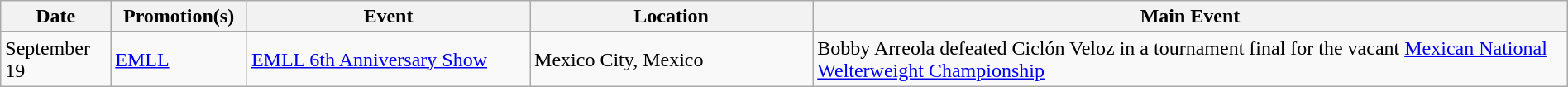<table class="wikitable" style="width:100%;">
<tr>
<th width=5%>Date</th>
<th width=5%>Promotion(s)</th>
<th style="width:15%;">Event</th>
<th style="width:15%;">Location</th>
<th style="width:40%;">Main Event</th>
</tr>
<tr style="width:20%;"| Notes>
</tr>
<tr>
<td>September 19</td>
<td><a href='#'>EMLL</a></td>
<td><a href='#'>EMLL 6th Anniversary Show</a></td>
<td>Mexico City, Mexico</td>
<td>Bobby Arreola defeated Ciclón Veloz in a tournament final for the vacant <a href='#'>Mexican National Welterweight Championship</a></td>
</tr>
</table>
